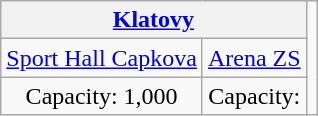<table class="wikitable" style="text-align:center;">
<tr>
<th colspan=2><a href='#'>Klatovy</a></th>
<td rowspan="4"><br></td>
</tr>
<tr>
<td><a href='#'>Sport Hall Capkova</a></td>
<td><a href='#'>Arena ZS</a></td>
</tr>
<tr>
<td>Capacity: 1,000</td>
<td>Capacity:</td>
</tr>
</table>
